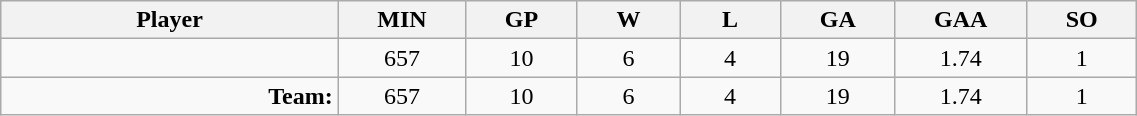<table class="wikitable sortable" width="60%">
<tr>
<th bgcolor="#DDDDFF" width="10%">Player</th>
<th width="3%" bgcolor="#DDDDFF" title="Minutes played">MIN</th>
<th width="3%" bgcolor="#DDDDFF" title="Games played in">GP</th>
<th width="3%" bgcolor="#DDDDFF" title="Wins">W</th>
<th width="3%" bgcolor="#DDDDFF"title="Losses">L</th>
<th width="3%" bgcolor="#DDDDFF" title="Goals against">GA</th>
<th width="3%" bgcolor="#DDDDFF" title="Goals against average">GAA</th>
<th width="3%" bgcolor="#DDDDFF" title="Shut-outs">SO</th>
</tr>
<tr align="center">
<td align="right"></td>
<td>657</td>
<td>10</td>
<td>6</td>
<td>4</td>
<td>19</td>
<td>1.74</td>
<td>1</td>
</tr>
<tr align="center">
<td align="right"><strong>Team:</strong></td>
<td>657</td>
<td>10</td>
<td>6</td>
<td>4</td>
<td>19</td>
<td>1.74</td>
<td>1</td>
</tr>
</table>
